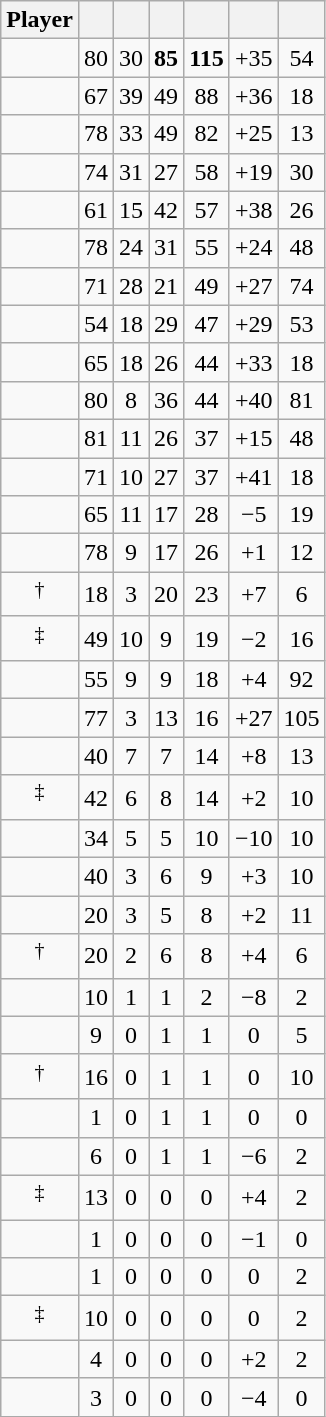<table class="wikitable sortable" style="text-align:center;">
<tr>
<th>Player</th>
<th></th>
<th></th>
<th></th>
<th></th>
<th data-sort-type="number"></th>
<th></th>
</tr>
<tr>
<td></td>
<td>80</td>
<td>30</td>
<td><strong>85</strong></td>
<td><strong>115</strong></td>
<td>+35</td>
<td>54</td>
</tr>
<tr>
<td></td>
<td>67</td>
<td>39</td>
<td>49</td>
<td>88</td>
<td>+36</td>
<td>18</td>
</tr>
<tr>
<td></td>
<td>78</td>
<td>33</td>
<td>49</td>
<td>82</td>
<td>+25</td>
<td>13</td>
</tr>
<tr>
<td></td>
<td>74</td>
<td>31</td>
<td>27</td>
<td>58</td>
<td>+19</td>
<td>30</td>
</tr>
<tr>
<td></td>
<td>61</td>
<td>15</td>
<td>42</td>
<td>57</td>
<td>+38</td>
<td>26</td>
</tr>
<tr>
<td></td>
<td>78</td>
<td>24</td>
<td>31</td>
<td>55</td>
<td>+24</td>
<td>48</td>
</tr>
<tr>
<td></td>
<td>71</td>
<td>28</td>
<td>21</td>
<td>49</td>
<td>+27</td>
<td>74</td>
</tr>
<tr>
<td></td>
<td>54</td>
<td>18</td>
<td>29</td>
<td>47</td>
<td>+29</td>
<td>53</td>
</tr>
<tr>
<td></td>
<td>65</td>
<td>18</td>
<td>26</td>
<td>44</td>
<td>+33</td>
<td>18</td>
</tr>
<tr>
<td></td>
<td>80</td>
<td>8</td>
<td>36</td>
<td>44</td>
<td>+40</td>
<td>81</td>
</tr>
<tr>
<td></td>
<td>81</td>
<td>11</td>
<td>26</td>
<td>37</td>
<td>+15</td>
<td>48</td>
</tr>
<tr>
<td></td>
<td>71</td>
<td>10</td>
<td>27</td>
<td>37</td>
<td>+41</td>
<td>18</td>
</tr>
<tr>
<td></td>
<td>65</td>
<td>11</td>
<td>17</td>
<td>28</td>
<td>−5</td>
<td>19</td>
</tr>
<tr>
<td></td>
<td>78</td>
<td>9</td>
<td>17</td>
<td>26</td>
<td>+1</td>
<td>12</td>
</tr>
<tr>
<td><sup>†</sup></td>
<td>18</td>
<td>3</td>
<td>20</td>
<td>23</td>
<td>+7</td>
<td>6</td>
</tr>
<tr>
<td><sup>‡</sup></td>
<td>49</td>
<td>10</td>
<td>9</td>
<td>19</td>
<td>−2</td>
<td>16</td>
</tr>
<tr>
<td></td>
<td>55</td>
<td>9</td>
<td>9</td>
<td>18</td>
<td>+4</td>
<td>92</td>
</tr>
<tr>
<td></td>
<td>77</td>
<td>3</td>
<td>13</td>
<td>16</td>
<td>+27</td>
<td>105</td>
</tr>
<tr>
<td></td>
<td>40</td>
<td>7</td>
<td>7</td>
<td>14</td>
<td>+8</td>
<td>13</td>
</tr>
<tr>
<td><sup>‡</sup></td>
<td>42</td>
<td>6</td>
<td>8</td>
<td>14</td>
<td>+2</td>
<td>10</td>
</tr>
<tr>
<td></td>
<td>34</td>
<td>5</td>
<td>5</td>
<td>10</td>
<td>−10</td>
<td>10</td>
</tr>
<tr>
<td></td>
<td>40</td>
<td>3</td>
<td>6</td>
<td>9</td>
<td>+3</td>
<td>10</td>
</tr>
<tr>
<td></td>
<td>20</td>
<td>3</td>
<td>5</td>
<td>8</td>
<td>+2</td>
<td>11</td>
</tr>
<tr>
<td><sup>†</sup></td>
<td>20</td>
<td>2</td>
<td>6</td>
<td>8</td>
<td>+4</td>
<td>6</td>
</tr>
<tr>
<td></td>
<td>10</td>
<td>1</td>
<td>1</td>
<td>2</td>
<td>−8</td>
<td>2</td>
</tr>
<tr>
<td></td>
<td>9</td>
<td>0</td>
<td>1</td>
<td>1</td>
<td>0</td>
<td>5</td>
</tr>
<tr>
<td><sup>†</sup></td>
<td>16</td>
<td>0</td>
<td>1</td>
<td>1</td>
<td>0</td>
<td>10</td>
</tr>
<tr>
<td></td>
<td>1</td>
<td>0</td>
<td>1</td>
<td>1</td>
<td>0</td>
<td>0</td>
</tr>
<tr>
<td></td>
<td>6</td>
<td>0</td>
<td>1</td>
<td>1</td>
<td>−6</td>
<td>2</td>
</tr>
<tr>
<td><sup>‡</sup></td>
<td>13</td>
<td>0</td>
<td>0</td>
<td>0</td>
<td>+4</td>
<td>2</td>
</tr>
<tr>
<td></td>
<td>1</td>
<td>0</td>
<td>0</td>
<td>0</td>
<td>−1</td>
<td>0</td>
</tr>
<tr>
<td></td>
<td>1</td>
<td>0</td>
<td>0</td>
<td>0</td>
<td>0</td>
<td>2</td>
</tr>
<tr>
<td><sup>‡</sup></td>
<td>10</td>
<td>0</td>
<td>0</td>
<td>0</td>
<td>0</td>
<td>2</td>
</tr>
<tr>
<td></td>
<td>4</td>
<td>0</td>
<td>0</td>
<td>0</td>
<td>+2</td>
<td>2</td>
</tr>
<tr>
<td></td>
<td>3</td>
<td>0</td>
<td>0</td>
<td>0</td>
<td>−4</td>
<td>0</td>
</tr>
</table>
